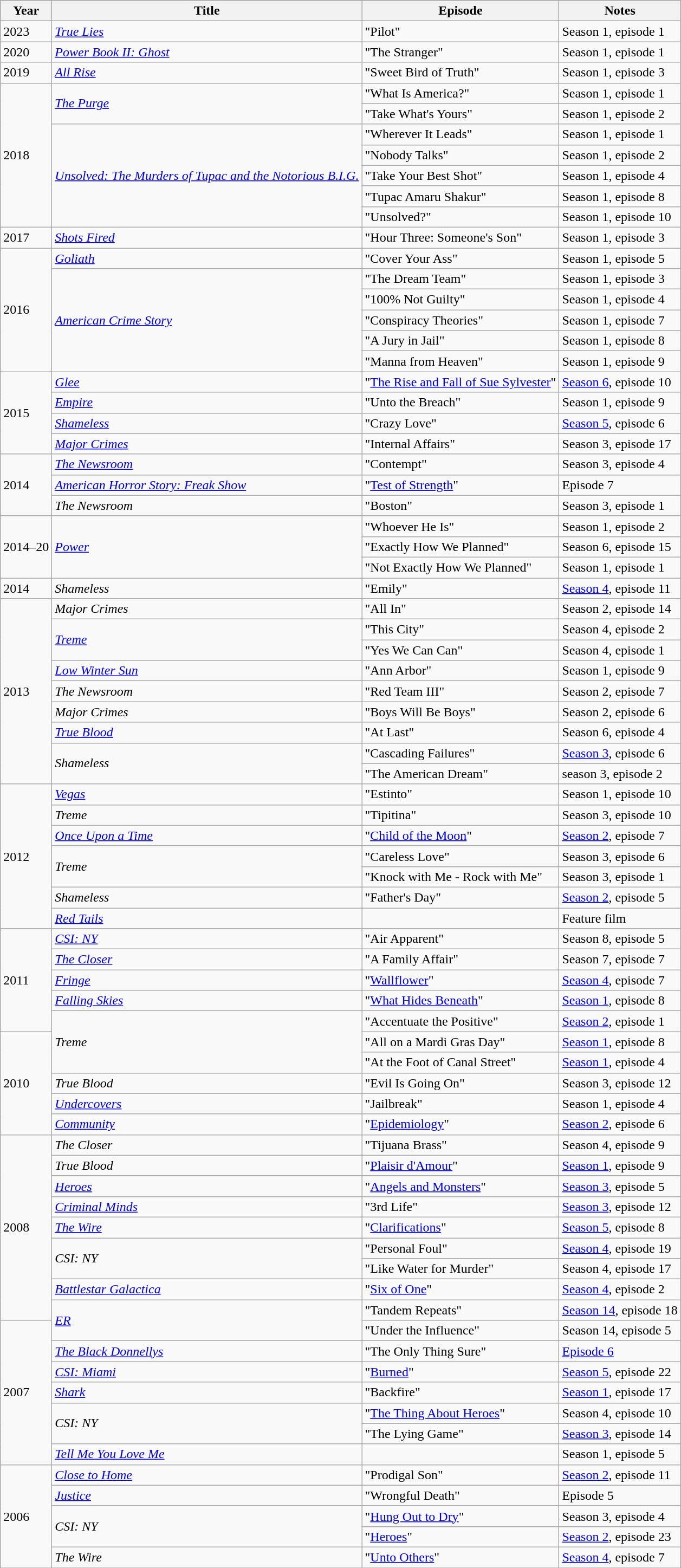<table class="wikitable">
<tr style="background:#ccc; text-align:center;">
<th>Year</th>
<th>Title</th>
<th>Episode</th>
<th>Notes</th>
</tr>
<tr>
<td>2023</td>
<td><em><a href='#'>True Lies</a></em></td>
<td>"Pilot"</td>
<td>Season 1, episode 1</td>
</tr>
<tr>
<td>2020</td>
<td><em><a href='#'>Power Book II: Ghost</a></em></td>
<td>"The Stranger"</td>
<td>Season 1, episode 1</td>
</tr>
<tr>
<td>2019</td>
<td><em><a href='#'>All Rise</a></em></td>
<td>"Sweet Bird of Truth"</td>
<td>Season 1, episode 3</td>
</tr>
<tr>
<td rowspan=7>2018</td>
<td rowspan=2><em><a href='#'>The Purge</a></em></td>
<td>"What Is America?"</td>
<td>Season 1, episode 1</td>
</tr>
<tr>
<td>"Take What's Yours"</td>
<td>Season 1, episode 2</td>
</tr>
<tr>
<td rowspan=5><em><a href='#'>Unsolved: The Murders of Tupac and the Notorious B.I.G.</a></em></td>
<td>"Wherever It Leads"</td>
<td>Season 1, episode 1</td>
</tr>
<tr>
<td>"Nobody Talks"</td>
<td>Season 1, episode 2</td>
</tr>
<tr>
<td>"Take Your Best Shot"</td>
<td>Season 1, episode 4</td>
</tr>
<tr>
<td>"Tupac Amaru Shakur"</td>
<td>Season 1, episode 8</td>
</tr>
<tr>
<td>"Unsolved?"</td>
<td>Season 1, episode 10</td>
</tr>
<tr>
<td rowspan=1>2017</td>
<td><em><a href='#'>Shots Fired</a></em></td>
<td>"Hour Three: Someone's Son"</td>
<td>Season 1, episode 3</td>
</tr>
<tr>
<td rowspan=6>2016</td>
<td rowspan=1><em><a href='#'>Goliath</a></em></td>
<td>"Cover Your Ass"</td>
<td>Season 1, episode 5</td>
</tr>
<tr>
<td rowspan=5><em><a href='#'>American Crime Story</a></em></td>
<td>"The Dream Team"</td>
<td>Season 1, episode 3</td>
</tr>
<tr>
<td>"100% Not Guilty"</td>
<td>Season 1, episode 4</td>
</tr>
<tr>
<td>"Conspiracy Theories"</td>
<td>Season 1, episode 7</td>
</tr>
<tr>
<td>"A Jury in Jail"</td>
<td>Season 1, episode 8</td>
</tr>
<tr>
<td>"Manna from Heaven"</td>
<td>Season 1, episode 9</td>
</tr>
<tr>
<td rowspan=4>2015</td>
<td><em><a href='#'>Glee</a></em></td>
<td>"<a href='#'>The Rise and Fall of Sue Sylvester</a>"</td>
<td><a href='#'>Season 6</a>, episode 10</td>
</tr>
<tr>
<td><em><a href='#'>Empire</a></em></td>
<td>"Unto the Breach"</td>
<td>Season 1, episode 9</td>
</tr>
<tr>
<td><em><a href='#'>Shameless</a></em></td>
<td>"Crazy Love"</td>
<td><a href='#'>Season 5</a>, episode 6</td>
</tr>
<tr>
<td><em><a href='#'>Major Crimes</a></em></td>
<td>"Internal Affairs"</td>
<td>Season 3, episode 17</td>
</tr>
<tr>
<td rowspan=3>2014</td>
<td><em><a href='#'>The Newsroom</a></em></td>
<td>"Contempt"</td>
<td>Season 3, episode 4</td>
</tr>
<tr>
<td><em><a href='#'>American Horror Story: Freak Show</a></em></td>
<td>"<a href='#'>Test of Strength</a>"</td>
<td>Episode 7</td>
</tr>
<tr>
<td><em>The Newsroom</em></td>
<td>"Boston"</td>
<td>Season 3, episode 1</td>
</tr>
<tr>
<td rowspan="3">2014–20</td>
<td rowspan="3"><em><a href='#'>Power</a></em></td>
<td>"Whoever He Is"</td>
<td>Season 1, episode 2</td>
</tr>
<tr>
<td>"Exactly How We Planned"</td>
<td>Season 6, episode 15</td>
</tr>
<tr>
<td>"Not Exactly How We Planned"</td>
<td>Season 1, episode 1</td>
</tr>
<tr>
<td>2014</td>
<td><em>Shameless</em></td>
<td>"Emily"</td>
<td><a href='#'>Season 4</a>, episode 11</td>
</tr>
<tr>
<td rowspan=9>2013</td>
<td><em>Major Crimes</em></td>
<td>"All In"</td>
<td>Season 2, episode 14</td>
</tr>
<tr>
<td rowspan=2><em><a href='#'>Treme</a></em></td>
<td>"This City"</td>
<td>Season 4, episode 2</td>
</tr>
<tr>
<td>"Yes We Can Can"</td>
<td>Season 4, episode 1</td>
</tr>
<tr>
<td><em><a href='#'>Low Winter Sun</a></em></td>
<td>"Ann Arbor"</td>
<td>Season 1, episode 9</td>
</tr>
<tr>
<td><em>The Newsroom</em></td>
<td>"Red Team III"</td>
<td>Season 2, episode 7</td>
</tr>
<tr>
<td><em>Major Crimes</em></td>
<td>"Boys Will Be Boys"</td>
<td>Season 2, episode 6</td>
</tr>
<tr>
<td><em><a href='#'>True Blood</a></em></td>
<td>"At Last"</td>
<td>Season 6, episode 4</td>
</tr>
<tr>
<td rowspan=2><em>Shameless</em></td>
<td>"Cascading Failures"</td>
<td><a href='#'>Season 3</a>, episode 6</td>
</tr>
<tr>
<td>"The American Dream"</td>
<td>season 3, episode 2</td>
</tr>
<tr>
<td rowspan=7>2012</td>
<td><em><a href='#'>Vegas</a></em></td>
<td>"Estinto"</td>
<td>Season 1, episode 10</td>
</tr>
<tr>
<td><em>Treme</em></td>
<td>"Tipitina"</td>
<td>Season 3, episode 10</td>
</tr>
<tr>
<td><em><a href='#'>Once Upon a Time</a></em></td>
<td>"<a href='#'>Child of the Moon</a>"</td>
<td><a href='#'>Season 2</a>, episode 7</td>
</tr>
<tr>
<td rowspan=2><em>Treme</em></td>
<td>"Careless Love"</td>
<td>Season 3, episode 6</td>
</tr>
<tr>
<td>"Knock with Me - Rock with Me"</td>
<td>Season 3, episode 1</td>
</tr>
<tr>
<td><em>Shameless</em></td>
<td>"Father's Day"</td>
<td><a href='#'>Season 2</a>, episode 5</td>
</tr>
<tr>
<td><em><a href='#'>Red Tails</a></em></td>
<td></td>
<td>Feature film</td>
</tr>
<tr>
<td rowspan= 5>2011</td>
<td><em><a href='#'>CSI: NY</a></em></td>
<td>"Air Apparent"</td>
<td>Season 8, episode 5</td>
</tr>
<tr>
<td><em><a href='#'>The Closer</a></em></td>
<td>"A Family Affair"</td>
<td>Season 7, episode 7</td>
</tr>
<tr>
<td><em><a href='#'>Fringe</a></em></td>
<td>"<a href='#'>Wallflower</a>"</td>
<td><a href='#'>Season 4</a>, episode 7</td>
</tr>
<tr>
<td><em><a href='#'>Falling Skies</a></em></td>
<td>"<a href='#'>What Hides Beneath</a>"</td>
<td><a href='#'>Season 1</a>, episode 8</td>
</tr>
<tr>
<td rowspan=3><em>Treme</em></td>
<td>"Accentuate the Positive"</td>
<td><a href='#'>Season 2</a>, episode 1</td>
</tr>
<tr>
<td rowspan= 5>2010</td>
<td>"All on a Mardi Gras Day"</td>
<td><a href='#'>Season 1</a>, episode 8</td>
</tr>
<tr>
<td>"At the Foot of Canal Street"</td>
<td><a href='#'>Season 1</a>, episode 4</td>
</tr>
<tr>
<td><em>True Blood</em></td>
<td>"Evil Is Going On"</td>
<td>Season 3, episode 12</td>
</tr>
<tr>
<td><em><a href='#'>Undercovers</a></em></td>
<td>"Jailbreak"</td>
<td>Season 1, episode 4</td>
</tr>
<tr>
<td><em><a href='#'>Community</a></em></td>
<td>"<a href='#'>Epidemiology</a>"</td>
<td><a href='#'>Season 2</a>, episode 6</td>
</tr>
<tr>
<td rowspan= 9>2008</td>
<td><em>The Closer</em></td>
<td>"Tijuana Brass"</td>
<td>Season 4, episode 9</td>
</tr>
<tr>
<td><em>True Blood</em></td>
<td>"<a href='#'>Plaisir d'Amour</a>"</td>
<td><a href='#'>Season 1</a>, episode 9</td>
</tr>
<tr>
<td><em><a href='#'>Heroes</a></em></td>
<td>"<a href='#'>Angels and Monsters</a>"</td>
<td><a href='#'>Season 3</a>, episode 5</td>
</tr>
<tr>
<td><em><a href='#'>Criminal Minds</a></em></td>
<td>"3rd Life"</td>
<td><a href='#'>Season 3</a>, episode 12</td>
</tr>
<tr>
<td><em><a href='#'>The Wire</a></em></td>
<td>"<a href='#'>Clarifications</a>"</td>
<td><a href='#'>Season 5</a>, episode 8</td>
</tr>
<tr>
<td rowspan= 2><em>CSI: NY</em></td>
<td>"Personal Foul"</td>
<td><a href='#'>Season 4</a>, episode 19</td>
</tr>
<tr>
<td>"Like Water for Murder"</td>
<td>Season 4, episode 17</td>
</tr>
<tr>
<td><em><a href='#'>Battlestar Galactica</a></em></td>
<td>"<a href='#'>Six of One</a>"</td>
<td><a href='#'>Season 4</a>, episode 2</td>
</tr>
<tr>
<td rowspan=2><em><a href='#'>ER</a></em></td>
<td>"Tandem Repeats"</td>
<td><a href='#'>Season 14</a>, episode 18</td>
</tr>
<tr>
<td rowspan= 7>2007</td>
<td>"Under the Influence"</td>
<td>Season 14, episode 5</td>
</tr>
<tr>
<td><em><a href='#'>The Black Donnellys</a></em></td>
<td>"The Only Thing Sure"</td>
<td><a href='#'>Episode 6</a></td>
</tr>
<tr>
<td><em><a href='#'>CSI: Miami</a></em></td>
<td>"<a href='#'>Burned</a>"</td>
<td><a href='#'>Season 5</a>, episode 22</td>
</tr>
<tr>
<td><em><a href='#'>Shark</a></em></td>
<td>"Backfire"</td>
<td><a href='#'>Season 1</a>, episode 17</td>
</tr>
<tr>
<td rowspan= 2><em>CSI: NY</em></td>
<td>"<a href='#'>The Thing About Heroes</a>"</td>
<td>Season 4, episode 10</td>
</tr>
<tr>
<td>"The Lying Game"</td>
<td><a href='#'>Season 3</a>, episode 14</td>
</tr>
<tr>
<td><em><a href='#'>Tell Me You Love Me</a></em></td>
<td></td>
<td>Season 1, episode 5</td>
</tr>
<tr>
<td rowspan= 5>2006</td>
<td><em><a href='#'>Close to Home</a></em></td>
<td>"Prodigal Son"</td>
<td><a href='#'>Season 2</a>, episode 11</td>
</tr>
<tr>
<td><em><a href='#'>Justice</a></em></td>
<td>"Wrongful Death"</td>
<td>Episode 5</td>
</tr>
<tr>
<td rowspan= 2><em>CSI: NY</em></td>
<td>"<a href='#'>Hung Out to Dry</a>"</td>
<td>Season 3, episode 4</td>
</tr>
<tr>
<td>"<a href='#'>Heroes</a>"</td>
<td><a href='#'>Season 2</a>, episode 23</td>
</tr>
<tr>
<td><em>The Wire</em></td>
<td>"<a href='#'>Unto Others</a>"</td>
<td><a href='#'>Season 4</a>, episode 7</td>
</tr>
<tr>
</tr>
</table>
